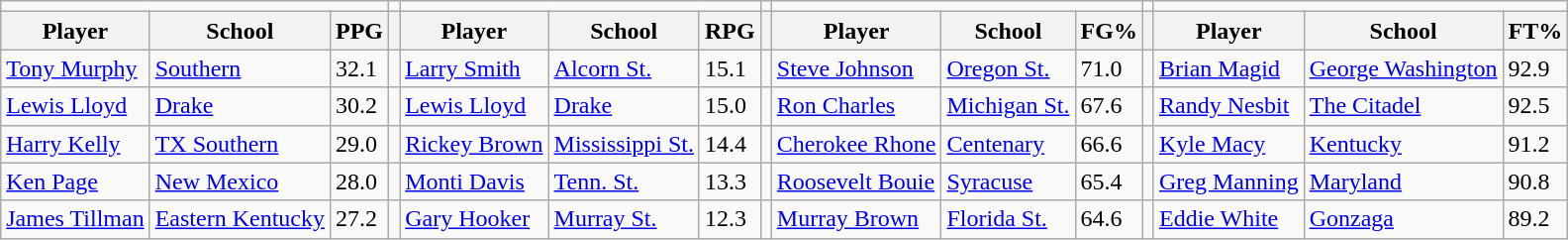<table class="wikitable" style="text-align: left;">
<tr>
<td colspan=3></td>
<td></td>
<td colspan=3></td>
<td></td>
<td colspan=3></td>
<td></td>
<td colspan=3></td>
</tr>
<tr>
<th>Player</th>
<th>School</th>
<th>PPG</th>
<th></th>
<th>Player</th>
<th>School</th>
<th>RPG</th>
<th></th>
<th>Player</th>
<th>School</th>
<th>FG%</th>
<th></th>
<th>Player</th>
<th>School</th>
<th>FT%</th>
</tr>
<tr>
<td align="left"><a href='#'>Tony Murphy</a></td>
<td><a href='#'>Southern</a></td>
<td>32.1</td>
<td></td>
<td><a href='#'>Larry Smith</a></td>
<td><a href='#'>Alcorn St.</a></td>
<td>15.1</td>
<td></td>
<td><a href='#'>Steve Johnson</a></td>
<td><a href='#'>Oregon St.</a></td>
<td>71.0</td>
<td></td>
<td><a href='#'>Brian Magid</a></td>
<td><a href='#'>George Washington</a></td>
<td>92.9</td>
</tr>
<tr>
<td align="left"><a href='#'>Lewis Lloyd</a></td>
<td><a href='#'>Drake</a></td>
<td>30.2</td>
<td></td>
<td><a href='#'>Lewis Lloyd</a></td>
<td><a href='#'>Drake</a></td>
<td>15.0</td>
<td></td>
<td><a href='#'>Ron Charles</a></td>
<td><a href='#'>Michigan St.</a></td>
<td>67.6</td>
<td></td>
<td><a href='#'>Randy Nesbit</a></td>
<td><a href='#'>The Citadel</a></td>
<td>92.5</td>
</tr>
<tr>
<td align="left"><a href='#'>Harry Kelly</a></td>
<td><a href='#'>TX Southern</a></td>
<td>29.0</td>
<td></td>
<td><a href='#'>Rickey Brown</a></td>
<td><a href='#'>Mississippi St.</a></td>
<td>14.4</td>
<td></td>
<td><a href='#'>Cherokee Rhone</a></td>
<td><a href='#'>Centenary</a></td>
<td>66.6</td>
<td></td>
<td><a href='#'>Kyle Macy</a></td>
<td><a href='#'>Kentucky</a></td>
<td>91.2</td>
</tr>
<tr>
<td align="left"><a href='#'>Ken Page</a></td>
<td><a href='#'>New Mexico</a></td>
<td>28.0</td>
<td></td>
<td><a href='#'>Monti Davis</a></td>
<td><a href='#'>Tenn. St.</a></td>
<td>13.3</td>
<td></td>
<td><a href='#'>Roosevelt Bouie</a></td>
<td><a href='#'>Syracuse</a></td>
<td>65.4</td>
<td></td>
<td><a href='#'>Greg Manning</a></td>
<td><a href='#'>Maryland</a></td>
<td>90.8</td>
</tr>
<tr>
<td align="left"><a href='#'>James Tillman</a></td>
<td><a href='#'>Eastern Kentucky</a></td>
<td>27.2</td>
<td></td>
<td><a href='#'>Gary Hooker</a></td>
<td><a href='#'>Murray St.</a></td>
<td>12.3</td>
<td></td>
<td><a href='#'>Murray Brown</a></td>
<td><a href='#'>Florida St.</a></td>
<td>64.6</td>
<td></td>
<td><a href='#'>Eddie White</a></td>
<td><a href='#'>Gonzaga</a></td>
<td>89.2</td>
</tr>
</table>
